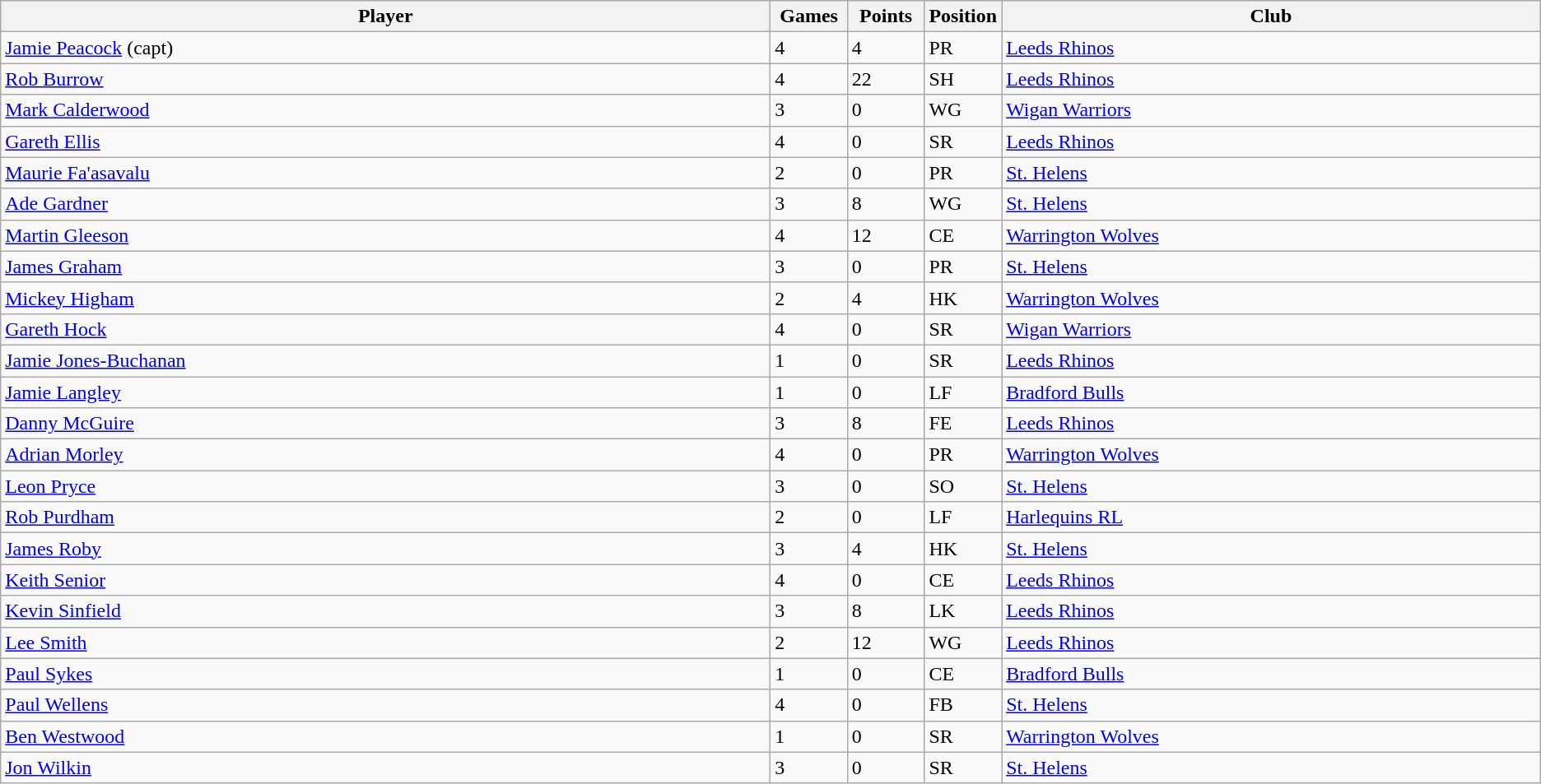<table class="wikitable">
<tr bgcolor=#FFFFFF>
<th !width=25%>Player</th>
<th width=5%>Games</th>
<th width=5%>Points</th>
<th width=5%>Position</th>
<th width=35%>Club</th>
</tr>
<tr>
<td><a href='#'>Jamie Peacock</a> (capt)</td>
<td>4</td>
<td>4</td>
<td>PR</td>
<td> <a href='#'>Leeds Rhinos</a></td>
</tr>
<tr>
<td><a href='#'>Rob Burrow</a></td>
<td>4</td>
<td>22</td>
<td>SH</td>
<td> <a href='#'>Leeds Rhinos</a></td>
</tr>
<tr>
<td><a href='#'>Mark Calderwood</a></td>
<td>3</td>
<td>0</td>
<td>WG</td>
<td> <a href='#'>Wigan Warriors</a></td>
</tr>
<tr>
<td><a href='#'>Gareth Ellis</a></td>
<td>4</td>
<td>0</td>
<td>SR</td>
<td> <a href='#'>Leeds Rhinos</a></td>
</tr>
<tr>
<td><a href='#'>Maurie Fa'asavalu</a></td>
<td>2</td>
<td>0</td>
<td>PR</td>
<td> <a href='#'>St. Helens</a></td>
</tr>
<tr>
<td><a href='#'>Ade Gardner</a></td>
<td>3</td>
<td>8</td>
<td>WG</td>
<td> <a href='#'>St. Helens</a></td>
</tr>
<tr>
<td><a href='#'>Martin Gleeson</a></td>
<td>4</td>
<td>12</td>
<td>CE</td>
<td> <a href='#'>Warrington Wolves</a></td>
</tr>
<tr>
<td><a href='#'>James Graham</a></td>
<td>3</td>
<td>0</td>
<td>PR</td>
<td> <a href='#'>St. Helens</a></td>
</tr>
<tr>
<td><a href='#'>Mickey Higham</a></td>
<td>2</td>
<td>4</td>
<td>HK</td>
<td> <a href='#'>Warrington Wolves</a></td>
</tr>
<tr>
<td><a href='#'>Gareth Hock</a></td>
<td>4</td>
<td>0</td>
<td>SR</td>
<td> <a href='#'>Wigan Warriors</a></td>
</tr>
<tr>
<td><a href='#'>Jamie Jones-Buchanan</a></td>
<td>1</td>
<td>0</td>
<td>SR</td>
<td> <a href='#'>Leeds Rhinos</a></td>
</tr>
<tr>
<td><a href='#'>Jamie Langley</a></td>
<td>1</td>
<td>0</td>
<td>LF</td>
<td> <a href='#'>Bradford Bulls</a></td>
</tr>
<tr>
<td><a href='#'>Danny McGuire</a></td>
<td>3</td>
<td>8</td>
<td>FE</td>
<td> <a href='#'>Leeds Rhinos</a></td>
</tr>
<tr>
<td><a href='#'>Adrian Morley</a></td>
<td>4</td>
<td>0</td>
<td>PR</td>
<td> <a href='#'>Warrington Wolves</a></td>
</tr>
<tr>
<td><a href='#'>Leon Pryce</a></td>
<td>3</td>
<td>0</td>
<td>SO</td>
<td> <a href='#'>St. Helens</a></td>
</tr>
<tr>
<td><a href='#'>Rob Purdham</a></td>
<td>2</td>
<td>0</td>
<td>LF</td>
<td> <a href='#'>Harlequins RL</a></td>
</tr>
<tr>
<td><a href='#'>James Roby</a></td>
<td>3</td>
<td>4</td>
<td>HK</td>
<td> <a href='#'>St. Helens</a></td>
</tr>
<tr>
<td><a href='#'>Keith Senior</a></td>
<td>4</td>
<td>0</td>
<td>CE</td>
<td> <a href='#'>Leeds Rhinos</a></td>
</tr>
<tr>
<td><a href='#'>Kevin Sinfield</a></td>
<td>3</td>
<td>8</td>
<td>LK</td>
<td> <a href='#'>Leeds Rhinos</a></td>
</tr>
<tr>
<td><a href='#'>Lee Smith</a></td>
<td>2</td>
<td>12</td>
<td>WG</td>
<td> <a href='#'>Leeds Rhinos</a></td>
</tr>
<tr>
<td><a href='#'>Paul Sykes</a></td>
<td>1</td>
<td>0</td>
<td>CE</td>
<td> <a href='#'>Bradford Bulls</a></td>
</tr>
<tr>
<td><a href='#'>Paul Wellens</a></td>
<td>4</td>
<td>0</td>
<td>FB</td>
<td> <a href='#'>St. Helens</a></td>
</tr>
<tr>
<td><a href='#'>Ben Westwood</a></td>
<td>1</td>
<td>0</td>
<td>SR</td>
<td> <a href='#'>Warrington Wolves</a></td>
</tr>
<tr>
<td><a href='#'>Jon Wilkin</a></td>
<td>3</td>
<td>0</td>
<td>SR</td>
<td> <a href='#'>St. Helens</a></td>
</tr>
</table>
